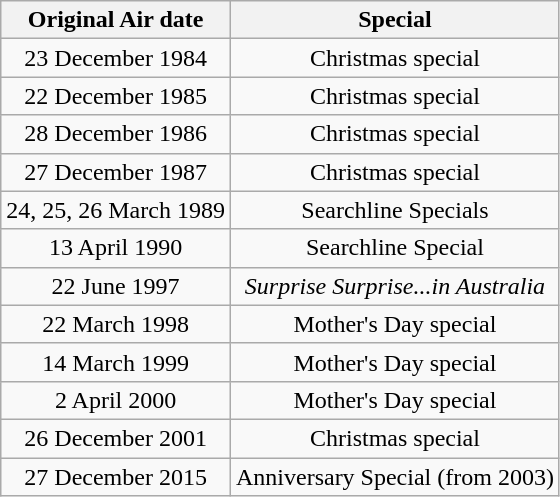<table class="wikitable" style="text-align:center;">
<tr>
<th>Original Air date</th>
<th>Special</th>
</tr>
<tr>
<td>23 December 1984</td>
<td>Christmas special</td>
</tr>
<tr>
<td>22 December 1985</td>
<td>Christmas special</td>
</tr>
<tr>
<td>28 December 1986</td>
<td>Christmas special</td>
</tr>
<tr>
<td>27 December 1987</td>
<td>Christmas special</td>
</tr>
<tr>
<td>24, 25, 26 March 1989</td>
<td>Searchline Specials</td>
</tr>
<tr>
<td>13 April 1990</td>
<td>Searchline Special</td>
</tr>
<tr>
<td>22 June 1997</td>
<td><em>Surprise Surprise...in Australia</em></td>
</tr>
<tr>
<td>22 March 1998</td>
<td>Mother's Day special</td>
</tr>
<tr>
<td>14 March 1999</td>
<td>Mother's Day special</td>
</tr>
<tr>
<td>2 April 2000</td>
<td>Mother's Day special</td>
</tr>
<tr>
<td>26 December 2001</td>
<td>Christmas special</td>
</tr>
<tr>
<td>27 December 2015</td>
<td>Anniversary Special (from 2003)</td>
</tr>
</table>
